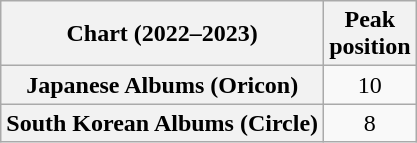<table class="wikitable sortable plainrowheaders" style="text-align:center">
<tr>
<th scope="col">Chart (2022–2023)</th>
<th scope="col">Peak<br>position</th>
</tr>
<tr>
<th scope="row">Japanese Albums (Oricon)</th>
<td>10</td>
</tr>
<tr>
<th scope="row">South Korean Albums (Circle)</th>
<td>8</td>
</tr>
</table>
